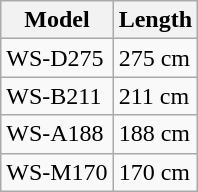<table class="wikitable">
<tr>
<th>Model</th>
<th>Length</th>
</tr>
<tr>
<td>WS-D275</td>
<td>275 cm</td>
</tr>
<tr>
<td>WS-B211</td>
<td>211 cm</td>
</tr>
<tr>
<td>WS-A188</td>
<td>188 cm</td>
</tr>
<tr>
<td>WS-M170</td>
<td>170 cm</td>
</tr>
</table>
